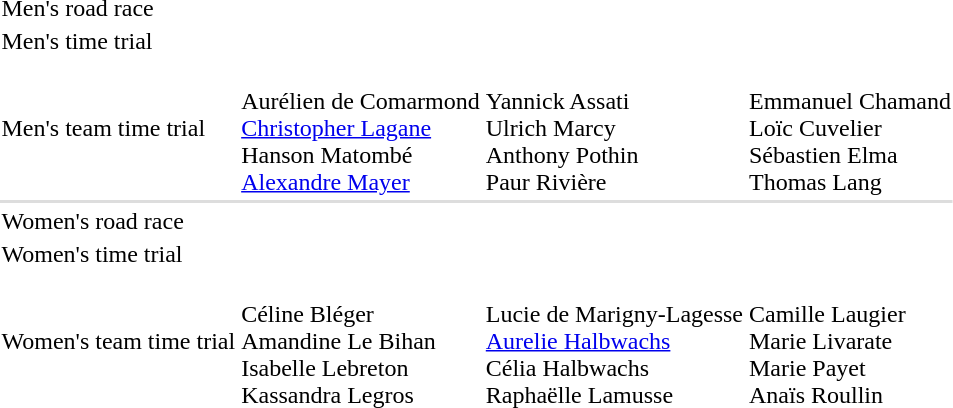<table>
<tr>
<td>Men's road race</td>
<td></td>
<td></td>
<td nowrap></td>
</tr>
<tr>
<td>Men's time trial</td>
<td></td>
<td></td>
<td></td>
</tr>
<tr>
<td>Men's team time trial</td>
<td nowrap><br>Aurélien de Comarmond<br><a href='#'>Christopher Lagane</a><br>Hanson Matombé<br><a href='#'>Alexandre Mayer</a></td>
<td><br>Yannick Assati<br>Ulrich Marcy<br>Anthony Pothin<br>Paur Rivière</td>
<td><br>Emmanuel Chamand<br>Loïc Cuvelier<br>Sébastien Elma<br>Thomas Lang</td>
</tr>
<tr bgcolor=#dddddd>
<td colspan=4></td>
</tr>
<tr>
<td>Women's road race</td>
<td></td>
<td></td>
<td></td>
</tr>
<tr>
<td>Women's time trial</td>
<td></td>
<td></td>
<td></td>
</tr>
<tr>
<td>Women's team time trial</td>
<td><br>Céline Bléger<br>Amandine Le Bihan<br>Isabelle Lebreton<br>Kassandra Legros</td>
<td nowrap><br>Lucie de Marigny-Lagesse<br><a href='#'>Aurelie Halbwachs</a><br>Célia Halbwachs<br>Raphaëlle Lamusse</td>
<td><br>Camille Laugier<br>Marie Livarate<br>Marie Payet<br>Anaïs Roullin</td>
</tr>
</table>
